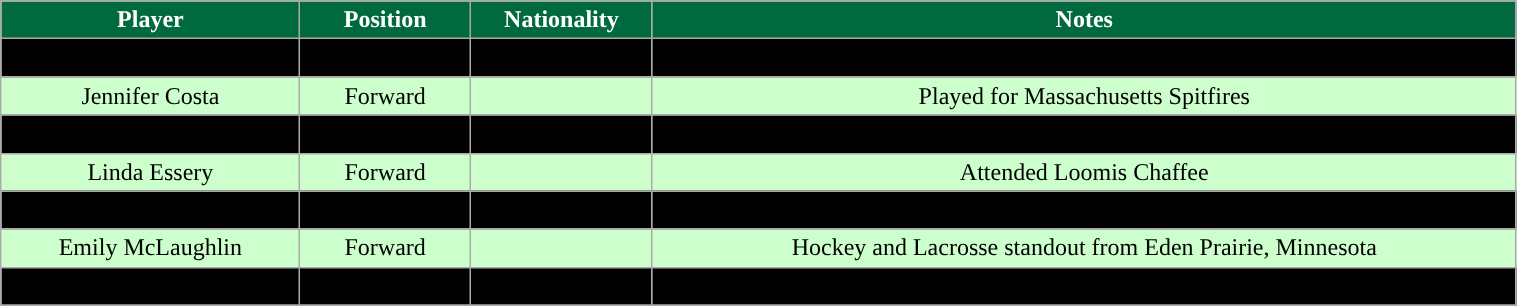<table class="wikitable" width="80%">
<tr style="text-align:center; background:#00693e; color:white;">
<td><strong>Player</strong></td>
<td><strong>Position</strong></td>
<td><strong>Nationality</strong></td>
<td><strong>Notes</strong></td>
</tr>
<tr align="center" bgcolor=" ">
<td>Megan Cornell</td>
<td>Defense</td>
<td></td>
<td>Attended Benilde-St. Margaret's</td>
</tr>
<tr align="center" bgcolor="#ccffcc">
<td>Jennifer Costa</td>
<td>Forward</td>
<td></td>
<td>Played for Massachusetts Spitfires</td>
</tr>
<tr align="center" bgcolor=" ">
<td>Katerina Dajia</td>
<td>Defense</td>
<td></td>
<td>Blueliner for Durham West Jr. Lightning</td>
</tr>
<tr align="center" bgcolor="#ccffcc">
<td>Linda Essery</td>
<td>Forward</td>
<td></td>
<td>Attended Loomis Chaffee</td>
</tr>
<tr align="center" bgcolor=" ">
<td>Taylor Matherson</td>
<td>Defense</td>
<td></td>
<td>Teammate of Jennifer Costa</td>
</tr>
<tr align="center" bgcolor="#ccffcc">
<td>Emily McLaughlin</td>
<td>Forward</td>
<td></td>
<td>Hockey and Lacrosse standout from Eden Prairie, Minnesota</td>
</tr>
<tr align="center" bgcolor=" ">
<td>Kayla Wormsbecher</td>
<td>Goaltender</td>
<td></td>
<td>Minded the net for the Toronto J. Aeros</td>
</tr>
<tr align="center" bgcolor=" ">
</tr>
</table>
